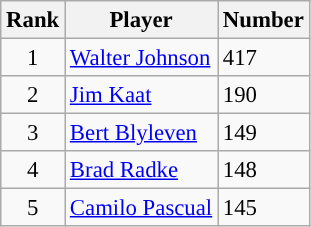<table class="wikitable" style="font-size: 95%; text-align:left;">
<tr>
<th>Rank</th>
<th>Player</th>
<th>Number</th>
</tr>
<tr>
<td align="center">1</td>
<td><a href='#'>Walter Johnson</a></td>
<td>417</td>
</tr>
<tr>
<td align="center">2</td>
<td><a href='#'>Jim Kaat</a></td>
<td>190</td>
</tr>
<tr>
<td align="center">3</td>
<td><a href='#'>Bert Blyleven</a></td>
<td>149</td>
</tr>
<tr>
<td align="center">4</td>
<td><a href='#'>Brad Radke</a></td>
<td>148</td>
</tr>
<tr>
<td align="center">5</td>
<td><a href='#'>Camilo Pascual</a></td>
<td>145</td>
</tr>
</table>
